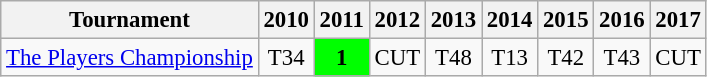<table class="wikitable" style="font-size:95%;text-align:center;">
<tr>
<th>Tournament</th>
<th>2010</th>
<th>2011</th>
<th>2012</th>
<th>2013</th>
<th>2014</th>
<th>2015</th>
<th>2016</th>
<th>2017</th>
</tr>
<tr>
<td align=left><a href='#'>The Players Championship</a></td>
<td>T34</td>
<td style="background:lime;"><strong>1</strong></td>
<td>CUT</td>
<td>T48</td>
<td>T13</td>
<td>T42</td>
<td>T43</td>
<td>CUT</td>
</tr>
</table>
